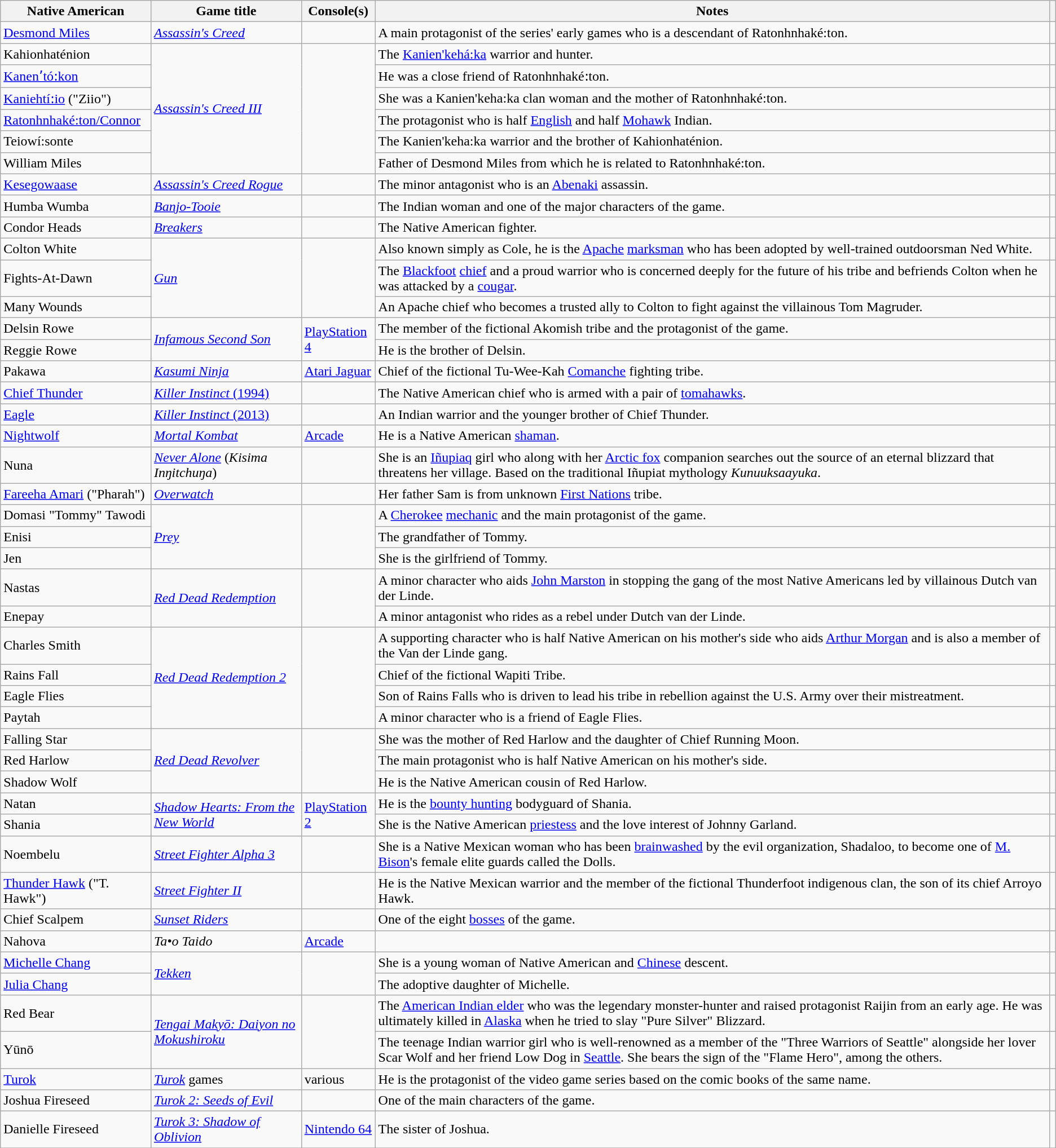<table class="wikitable sortable">
<tr>
<th>Native American</th>
<th>Game title</th>
<th>Console(s)</th>
<th class="unsortable">Notes</th>
<th class="unsortable"></th>
</tr>
<tr>
<td><a href='#'>Desmond Miles</a></td>
<td><em><a href='#'>Assassin's Creed</a></em></td>
<td></td>
<td>A main protagonist of the series' early games who is a descendant of Ratonhnhaké:ton.</td>
<td></td>
</tr>
<tr>
<td>Kahionhaténion</td>
<td rowspan="6"><em><a href='#'>Assassin's Creed III</a></em></td>
<td rowspan="6"></td>
<td>The <a href='#'>Kanien'kehá:ka</a> warrior and hunter.</td>
<td></td>
</tr>
<tr>
<td><a href='#'>Kanenʼtó꞉kon</a></td>
<td>He was a close friend of Ratonhnhaké꞉ton.</td>
<td></td>
</tr>
<tr>
<td><a href='#'>Kaniehtí꞉io</a> ("Ziio")</td>
<td>She was a Kanien'keha:ka clan woman and the mother of Ratonhnhaké:ton.</td>
<td></td>
</tr>
<tr>
<td><a href='#'>Ratonhnhaké:ton/Connor</a></td>
<td>The protagonist who is half <a href='#'>English</a> and half <a href='#'>Mohawk</a> Indian.</td>
<td></td>
</tr>
<tr>
<td>Teiowí:sonte</td>
<td>The Kanien'keha:ka warrior and the brother of Kahionhaténion.</td>
<td></td>
</tr>
<tr>
<td>William Miles</td>
<td>Father of Desmond Miles from which he is related to Ratonhnhaké:ton.</td>
<td></td>
</tr>
<tr>
<td><a href='#'>Kesegowaase</a></td>
<td><em><a href='#'>Assassin's Creed Rogue</a></em></td>
<td></td>
<td>The minor antagonist who is an <a href='#'>Abenaki</a> assassin.</td>
<td></td>
</tr>
<tr>
<td>Humba Wumba</td>
<td><em><a href='#'>Banjo-Tooie</a></em></td>
<td></td>
<td>The Indian woman and one of the major characters of the game.</td>
<td></td>
</tr>
<tr>
<td>Condor Heads</td>
<td><em><a href='#'>Breakers</a></em></td>
<td></td>
<td>The Native American fighter.</td>
<td></td>
</tr>
<tr>
<td>Colton White</td>
<td rowspan="3"><em><a href='#'>Gun</a></em></td>
<td rowspan="3"></td>
<td>Also known simply as Cole, he is the <a href='#'>Apache</a> <a href='#'>marksman</a> who has been adopted by well-trained outdoorsman Ned White.</td>
<td></td>
</tr>
<tr>
<td>Fights-At-Dawn</td>
<td>The <a href='#'>Blackfoot</a> <a href='#'>chief</a> and a proud warrior who is concerned deeply for the future of his tribe and befriends Colton when he was attacked by a <a href='#'>cougar</a>.</td>
<td></td>
</tr>
<tr>
<td>Many Wounds</td>
<td>An Apache chief who becomes a trusted ally to Colton to fight against the villainous Tom Magruder.</td>
<td></td>
</tr>
<tr>
<td>Delsin Rowe</td>
<td rowspan="2"><em><a href='#'>Infamous Second Son</a></em></td>
<td rowspan="2"><a href='#'>PlayStation 4</a></td>
<td>The member of the fictional Akomish tribe and the protagonist of the game.</td>
<td></td>
</tr>
<tr>
<td>Reggie Rowe</td>
<td>He is the brother of Delsin.</td>
<td></td>
</tr>
<tr>
<td>Pakawa</td>
<td><em><a href='#'>Kasumi Ninja</a></em></td>
<td><a href='#'>Atari Jaguar</a></td>
<td>Chief of the fictional Tu-Wee-Kah <a href='#'>Comanche</a> fighting tribe.</td>
<td></td>
</tr>
<tr>
<td><a href='#'>Chief Thunder</a></td>
<td><a href='#'><em>Killer Instinct</em> (1994)</a></td>
<td></td>
<td>The Native American chief who is armed with a pair of <a href='#'>tomahawks</a>.</td>
<td></td>
</tr>
<tr>
<td><a href='#'>Eagle</a></td>
<td><a href='#'><em>Killer Instinct</em> (2013)</a></td>
<td></td>
<td>An Indian warrior and the younger brother of Chief Thunder.</td>
<td></td>
</tr>
<tr>
<td><a href='#'>Nightwolf</a></td>
<td><em><a href='#'>Mortal Kombat</a></em></td>
<td><a href='#'>Arcade</a></td>
<td>He is a Native American <a href='#'>shaman</a>.</td>
<td></td>
</tr>
<tr>
<td>Nuna</td>
<td><em><a href='#'>Never Alone</a></em> (<em>Kisima Inŋitchuŋa</em>)</td>
<td></td>
<td>She is an <a href='#'>Iñupiaq</a> girl who along with her <a href='#'>Arctic fox</a> companion searches out the source of an eternal blizzard that threatens her village. Based on the traditional Iñupiat mythology <em>Kunuuksaayuka</em>.</td>
<td></td>
</tr>
<tr>
<td><a href='#'>Fareeha Amari</a> ("Pharah")</td>
<td><em><a href='#'>Overwatch</a></em></td>
<td></td>
<td>Her father Sam is from unknown <a href='#'>First Nations</a> tribe.</td>
<td></td>
</tr>
<tr>
<td>Domasi "Tommy" Tawodi</td>
<td rowspan="3"><em><a href='#'>Prey</a></em></td>
<td rowspan="3"></td>
<td>A <a href='#'>Cherokee</a> <a href='#'>mechanic</a> and the main protagonist of the game.</td>
<td></td>
</tr>
<tr>
<td>Enisi</td>
<td>The grandfather of Tommy.</td>
<td></td>
</tr>
<tr>
<td>Jen</td>
<td>She is the girlfriend of Tommy.</td>
<td></td>
</tr>
<tr>
<td>Nastas</td>
<td rowspan="2"><em><a href='#'>Red Dead Redemption</a></em></td>
<td rowspan="2"></td>
<td>A minor character who aids <a href='#'>John Marston</a> in stopping the gang of the most Native Americans led by villainous Dutch van der Linde.</td>
<td></td>
</tr>
<tr>
<td>Enepay</td>
<td>A minor antagonist who rides as a rebel under Dutch van der Linde.</td>
<td></td>
</tr>
<tr>
<td>Charles Smith</td>
<td rowspan="4"><em><a href='#'>Red Dead Redemption 2</a></em></td>
<td rowspan="4"></td>
<td>A supporting character who is half Native American on his mother's side who aids <a href='#'>Arthur Morgan</a> and is also a member of the Van der Linde gang.</td>
<td></td>
</tr>
<tr>
<td>Rains Fall</td>
<td>Chief of the fictional Wapiti Tribe.</td>
<td></td>
</tr>
<tr>
<td>Eagle Flies</td>
<td>Son of Rains Falls who is driven to lead his tribe in rebellion against the U.S. Army over their mistreatment.</td>
<td></td>
</tr>
<tr>
<td>Paytah</td>
<td>A minor character who is a friend of Eagle Flies.</td>
<td></td>
</tr>
<tr>
<td>Falling Star</td>
<td rowspan="3"><em><a href='#'>Red Dead Revolver</a></em></td>
<td rowspan="3"></td>
<td>She was the mother of Red Harlow and the daughter of Chief Running Moon.</td>
<td></td>
</tr>
<tr>
<td>Red Harlow</td>
<td>The main protagonist who is half Native American on his mother's side.</td>
<td></td>
</tr>
<tr>
<td>Shadow Wolf</td>
<td>He is the Native American cousin of Red Harlow.</td>
<td></td>
</tr>
<tr>
<td>Natan</td>
<td rowspan="2"><em><a href='#'>Shadow Hearts: From the New World</a></em></td>
<td rowspan="2"><a href='#'>PlayStation 2</a></td>
<td>He is the <a href='#'>bounty hunting</a> bodyguard of Shania.</td>
<td></td>
</tr>
<tr>
<td>Shania</td>
<td>She is the Native American <a href='#'>priestess</a> and the love interest of Johnny Garland.</td>
<td></td>
</tr>
<tr>
<td>Noembelu</td>
<td><em><a href='#'>Street Fighter Alpha 3</a></em></td>
<td></td>
<td>She is a Native Mexican woman who has been <a href='#'>brainwashed</a> by the evil organization, Shadaloo, to become one of <a href='#'>M. Bison</a>'s female elite guards called the Dolls.</td>
<td></td>
</tr>
<tr>
<td><a href='#'>Thunder Hawk</a> ("T. Hawk")</td>
<td><em><a href='#'>Street Fighter II</a></em></td>
<td></td>
<td>He is the Native Mexican warrior and the member of the fictional Thunderfoot indigenous clan, the son of its chief Arroyo Hawk.</td>
<td></td>
</tr>
<tr>
<td>Chief Scalpem</td>
<td><em><a href='#'>Sunset Riders</a></em></td>
<td></td>
<td>One of the eight <a href='#'>bosses</a> of the game.</td>
<td></td>
</tr>
<tr>
<td>Nahova</td>
<td><em>Ta•o Taido</em></td>
<td><a href='#'>Arcade</a></td>
<td></td>
<td></td>
</tr>
<tr>
<td><a href='#'>Michelle Chang</a></td>
<td rowspan="2"><em><a href='#'>Tekken</a></em></td>
<td rowspan="2"></td>
<td>She is a young woman of Native American and <a href='#'>Chinese</a> descent.</td>
<td></td>
</tr>
<tr>
<td><a href='#'>Julia Chang</a></td>
<td>The adoptive daughter of Michelle.</td>
<td></td>
</tr>
<tr>
<td>Red Bear</td>
<td rowspan="2"><em><a href='#'>Tengai Makyō: Daiyon no Mokushiroku</a></em></td>
<td rowspan="2"></td>
<td>The <a href='#'>American Indian elder</a> who was the legendary monster-hunter and raised protagonist Raijin from an early age. He was ultimately killed in <a href='#'>Alaska</a> when he tried to slay "Pure Silver" Blizzard.</td>
<td></td>
</tr>
<tr>
<td>Yūnō</td>
<td>The teenage Indian warrior girl who is well-renowned as a member of the "Three Warriors of Seattle" alongside her lover Scar Wolf and her friend Low Dog in <a href='#'>Seattle</a>. She bears the sign of the "Flame Hero", among the others.</td>
<td></td>
</tr>
<tr>
<td><a href='#'>Turok</a></td>
<td><em><a href='#'>Turok</a></em> games</td>
<td>various</td>
<td>He is the protagonist of the video game series based on the comic books of the same name.</td>
<td></td>
</tr>
<tr>
<td>Joshua Fireseed</td>
<td><em><a href='#'>Turok 2: Seeds of Evil</a></em></td>
<td></td>
<td>One of the main characters of the game.</td>
<td></td>
</tr>
<tr>
<td>Danielle Fireseed</td>
<td><em><a href='#'>Turok 3: Shadow of Oblivion</a></em></td>
<td><a href='#'>Nintendo 64</a></td>
<td>The sister of Joshua.</td>
<td></td>
</tr>
<tr>
</tr>
</table>
